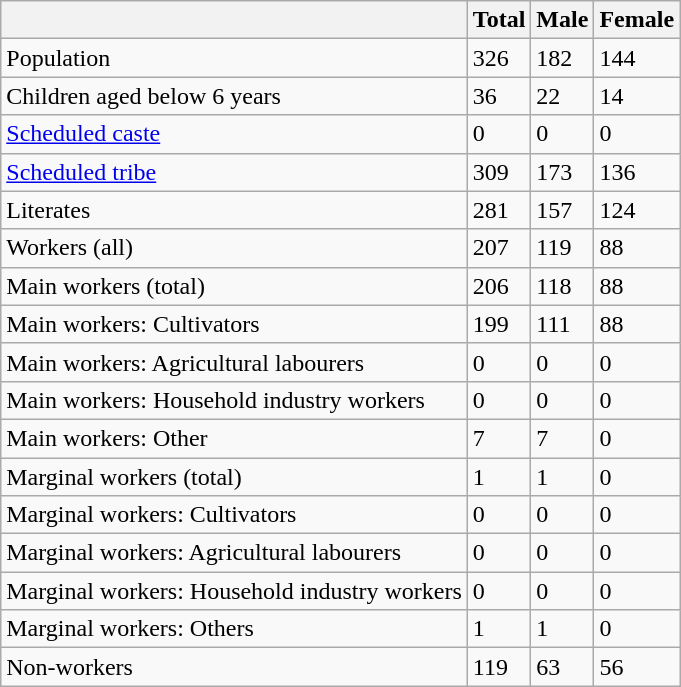<table class="wikitable sortable">
<tr>
<th></th>
<th>Total</th>
<th>Male</th>
<th>Female</th>
</tr>
<tr>
<td>Population</td>
<td>326</td>
<td>182</td>
<td>144</td>
</tr>
<tr>
<td>Children aged below 6 years</td>
<td>36</td>
<td>22</td>
<td>14</td>
</tr>
<tr>
<td><a href='#'>Scheduled caste</a></td>
<td>0</td>
<td>0</td>
<td>0</td>
</tr>
<tr>
<td><a href='#'>Scheduled tribe</a></td>
<td>309</td>
<td>173</td>
<td>136</td>
</tr>
<tr>
<td>Literates</td>
<td>281</td>
<td>157</td>
<td>124</td>
</tr>
<tr>
<td>Workers (all)</td>
<td>207</td>
<td>119</td>
<td>88</td>
</tr>
<tr>
<td>Main workers (total)</td>
<td>206</td>
<td>118</td>
<td>88</td>
</tr>
<tr>
<td>Main workers: Cultivators</td>
<td>199</td>
<td>111</td>
<td>88</td>
</tr>
<tr>
<td>Main workers: Agricultural labourers</td>
<td>0</td>
<td>0</td>
<td>0</td>
</tr>
<tr>
<td>Main workers: Household industry workers</td>
<td>0</td>
<td>0</td>
<td>0</td>
</tr>
<tr>
<td>Main workers: Other</td>
<td>7</td>
<td>7</td>
<td>0</td>
</tr>
<tr>
<td>Marginal workers (total)</td>
<td>1</td>
<td>1</td>
<td>0</td>
</tr>
<tr>
<td>Marginal workers: Cultivators</td>
<td>0</td>
<td>0</td>
<td>0</td>
</tr>
<tr>
<td>Marginal workers: Agricultural labourers</td>
<td>0</td>
<td>0</td>
<td>0</td>
</tr>
<tr>
<td>Marginal workers: Household industry workers</td>
<td>0</td>
<td>0</td>
<td>0</td>
</tr>
<tr>
<td>Marginal workers: Others</td>
<td>1</td>
<td>1</td>
<td>0</td>
</tr>
<tr>
<td>Non-workers</td>
<td>119</td>
<td>63</td>
<td>56</td>
</tr>
</table>
